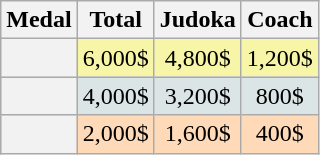<table class=wikitable style="text-align:center;">
<tr>
<th>Medal</th>
<th>Total</th>
<th>Judoka</th>
<th>Coach</th>
</tr>
<tr bgcolor=F7F6A8>
<th></th>
<td>6,000$</td>
<td>4,800$</td>
<td>1,200$</td>
</tr>
<tr bgcolor=DCE5E5>
<th></th>
<td>4,000$</td>
<td>3,200$</td>
<td>800$</td>
</tr>
<tr bgcolor=FFDAB9>
<th></th>
<td>2,000$</td>
<td>1,600$</td>
<td>400$</td>
</tr>
</table>
